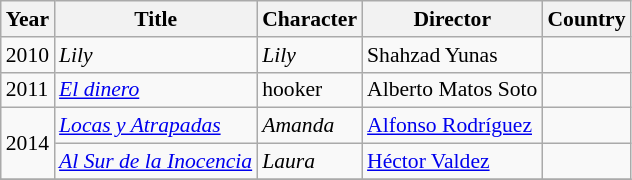<table class="wikitable" style="font-size: 90%;">
<tr>
<th>Year</th>
<th>Title</th>
<th>Character</th>
<th>Director</th>
<th>Country</th>
</tr>
<tr>
<td>2010</td>
<td><em>Lily</em></td>
<td><em>Lily</em></td>
<td>Shahzad Yunas</td>
<td></td>
</tr>
<tr>
<td>2011</td>
<td><em><a href='#'>El dinero</a></em></td>
<td>hooker</td>
<td>Alberto Matos Soto</td>
<td></td>
</tr>
<tr>
<td rowspan="2">2014</td>
<td><em><a href='#'>Locas y Atrapadas</a></em></td>
<td><em>Amanda</em></td>
<td><a href='#'>Alfonso Rodríguez</a></td>
<td></td>
</tr>
<tr>
<td><em><a href='#'>Al Sur de la Inocencia</a></em></td>
<td><em>Laura</em></td>
<td><a href='#'>Héctor Valdez</a></td>
<td></td>
</tr>
<tr>
</tr>
</table>
